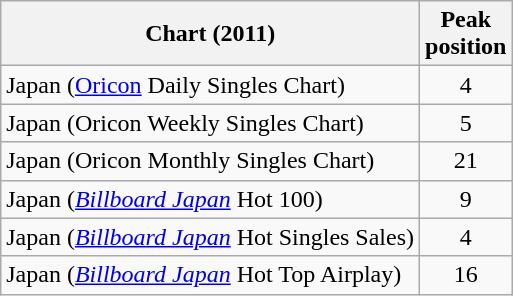<table class="wikitable sortable" border="1">
<tr>
<th>Chart (2011)</th>
<th>Peak<br>position</th>
</tr>
<tr>
<td>Japan (<a href='#'>Oricon</a> Daily Singles Chart)</td>
<td style="text-align:center;">4</td>
</tr>
<tr>
<td>Japan (Oricon Weekly Singles Chart)</td>
<td style="text-align:center;">5</td>
</tr>
<tr>
<td>Japan (Oricon Monthly Singles Chart)</td>
<td style="text-align:center;">21</td>
</tr>
<tr>
<td>Japan (<em><a href='#'>Billboard Japan</a></em> Hot 100)</td>
<td style="text-align:center;">9</td>
</tr>
<tr>
<td>Japan (<em><a href='#'>Billboard Japan</a></em> Hot Singles Sales)</td>
<td style="text-align:center;">4</td>
</tr>
<tr>
<td>Japan (<em><a href='#'>Billboard Japan</a></em> Hot Top Airplay)</td>
<td style="text-align:center;">16</td>
</tr>
</table>
